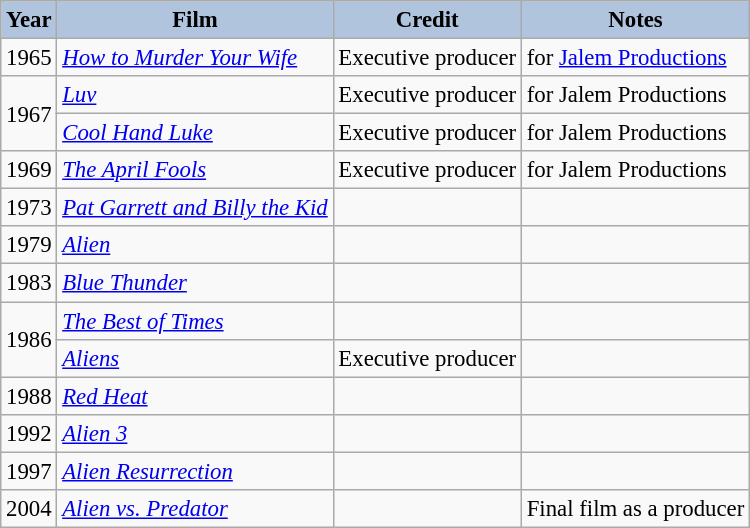<table class="wikitable" style="font-size:95%;">
<tr>
<th style="background:#B0C4DE;">Year</th>
<th style="background:#B0C4DE;">Film</th>
<th style="background:#B0C4DE;">Credit</th>
<th style="background:#B0C4DE;">Notes</th>
</tr>
<tr>
<td>1965</td>
<td><em><a href='#'>How to Murder Your Wife</a></em></td>
<td>Executive producer</td>
<td>for <a href='#'>Jalem Productions</a></td>
</tr>
<tr>
<td rowspan=2>1967</td>
<td><em><a href='#'>Luv</a></em></td>
<td>Executive producer</td>
<td>for Jalem Productions</td>
</tr>
<tr>
<td><em><a href='#'>Cool Hand Luke</a></em></td>
<td>Executive producer</td>
<td>for Jalem Productions</td>
</tr>
<tr>
<td>1969</td>
<td><em><a href='#'>The April Fools</a></em></td>
<td>Executive producer</td>
<td>for Jalem Productions</td>
</tr>
<tr>
<td>1973</td>
<td><em><a href='#'>Pat Garrett and Billy the Kid</a></em></td>
<td></td>
<td></td>
</tr>
<tr>
<td>1979</td>
<td><em><a href='#'>Alien</a></em></td>
<td></td>
<td></td>
</tr>
<tr>
<td>1983</td>
<td><em><a href='#'>Blue Thunder</a></em></td>
<td></td>
<td></td>
</tr>
<tr>
<td rowspan=2>1986</td>
<td><em><a href='#'>The Best of Times</a></em></td>
<td></td>
<td></td>
</tr>
<tr>
<td><em><a href='#'>Aliens</a></em></td>
<td>Executive producer</td>
<td></td>
</tr>
<tr>
<td>1988</td>
<td><em><a href='#'>Red Heat</a></em></td>
<td></td>
<td></td>
</tr>
<tr>
<td>1992</td>
<td><em><a href='#'>Alien 3</a></em></td>
<td></td>
<td></td>
</tr>
<tr>
<td>1997</td>
<td><em><a href='#'>Alien Resurrection</a></em></td>
<td></td>
<td></td>
</tr>
<tr>
<td>2004</td>
<td><em><a href='#'>Alien vs. Predator</a></em></td>
<td></td>
<td>Final film as a producer</td>
</tr>
</table>
